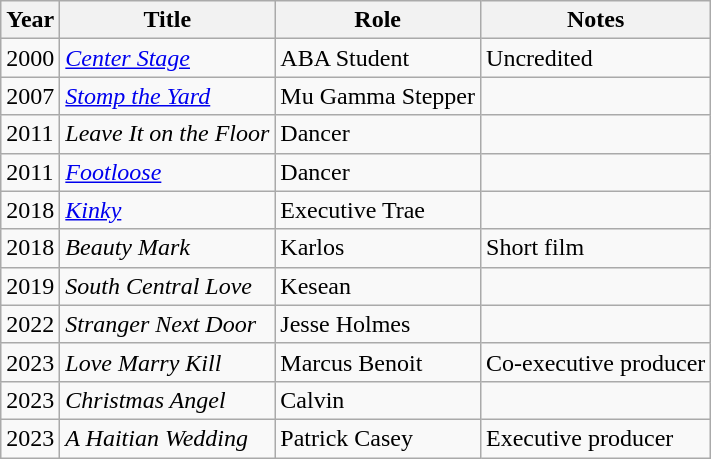<table class="wikitable sortable">
<tr>
<th>Year</th>
<th>Title</th>
<th>Role</th>
<th class="unsortable">Notes</th>
</tr>
<tr>
<td>2000</td>
<td><em><a href='#'>Center Stage</a></em></td>
<td>ABA Student</td>
<td>Uncredited</td>
</tr>
<tr>
<td>2007</td>
<td><em><a href='#'>Stomp the Yard</a></em></td>
<td>Mu Gamma Stepper</td>
<td></td>
</tr>
<tr>
<td>2011</td>
<td><em>Leave It on the Floor</em></td>
<td>Dancer</td>
<td></td>
</tr>
<tr>
<td>2011</td>
<td><em><a href='#'>Footloose</a></em></td>
<td>Dancer</td>
<td></td>
</tr>
<tr>
<td>2018</td>
<td><em><a href='#'>Kinky</a></em></td>
<td>Executive Trae</td>
<td></td>
</tr>
<tr>
<td>2018</td>
<td><em>Beauty Mark</em></td>
<td>Karlos</td>
<td>Short film</td>
</tr>
<tr>
<td>2019</td>
<td><em>South Central Love</em></td>
<td>Kesean</td>
<td></td>
</tr>
<tr>
<td>2022</td>
<td><em>Stranger Next Door</em></td>
<td>Jesse Holmes</td>
<td></td>
</tr>
<tr>
<td>2023</td>
<td><em>Love Marry Kill</em></td>
<td>Marcus Benoit</td>
<td>Co-executive producer</td>
</tr>
<tr>
<td>2023</td>
<td><em>Christmas Angel</em></td>
<td>Calvin</td>
<td></td>
</tr>
<tr>
<td>2023</td>
<td><em>A Haitian Wedding</em></td>
<td>Patrick Casey</td>
<td>Executive producer</td>
</tr>
</table>
